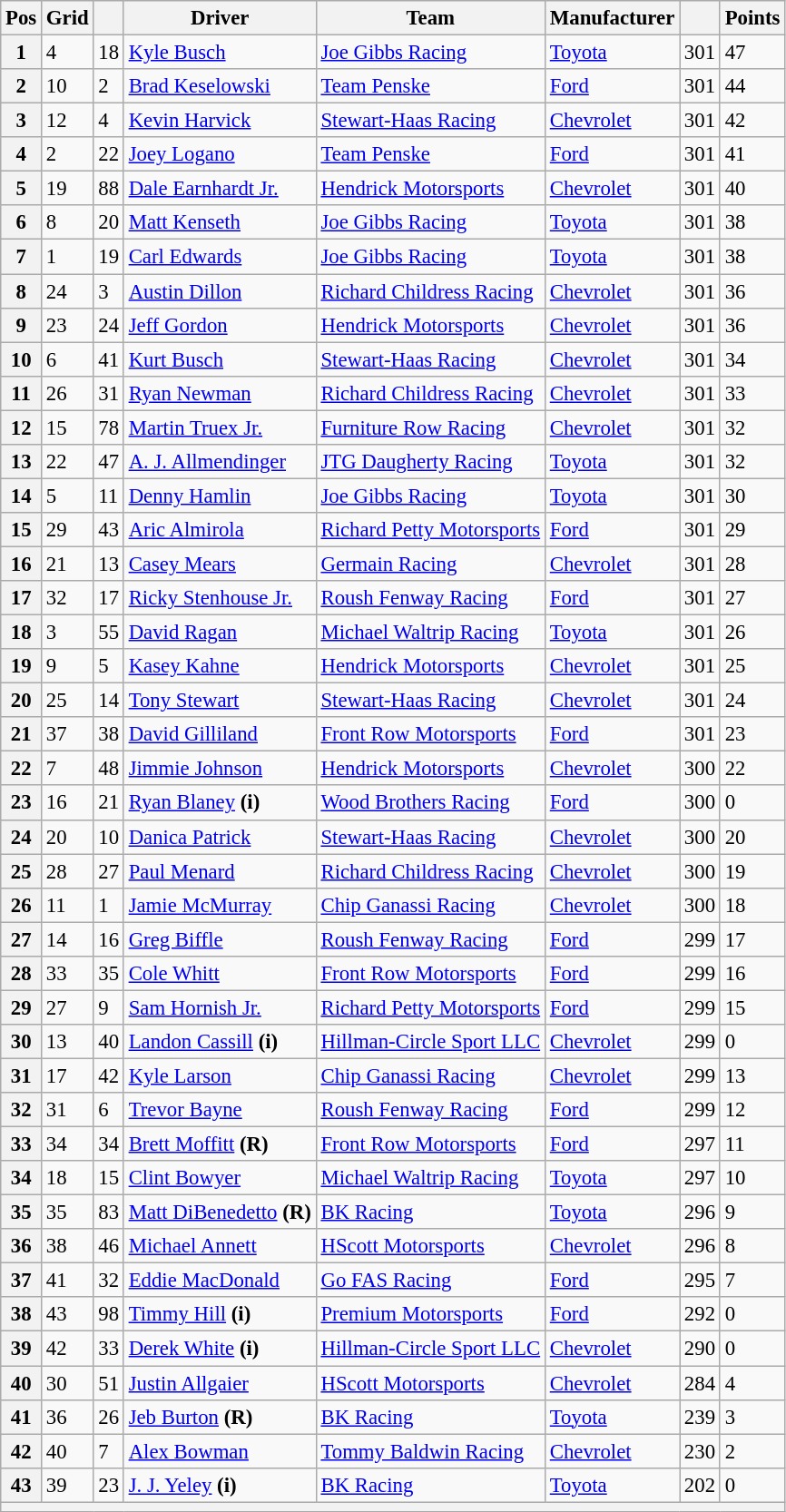<table class="wikitable" style="font-size:95%">
<tr>
<th>Pos</th>
<th>Grid</th>
<th></th>
<th>Driver</th>
<th>Team</th>
<th>Manufacturer</th>
<th></th>
<th>Points</th>
</tr>
<tr>
<th>1</th>
<td>4</td>
<td>18</td>
<td><a href='#'>Kyle Busch</a></td>
<td><a href='#'>Joe Gibbs Racing</a></td>
<td><a href='#'>Toyota</a></td>
<td>301</td>
<td>47</td>
</tr>
<tr>
<th>2</th>
<td>10</td>
<td>2</td>
<td><a href='#'>Brad Keselowski</a></td>
<td><a href='#'>Team Penske</a></td>
<td><a href='#'>Ford</a></td>
<td>301</td>
<td>44</td>
</tr>
<tr>
<th>3</th>
<td>12</td>
<td>4</td>
<td><a href='#'>Kevin Harvick</a></td>
<td><a href='#'>Stewart-Haas Racing</a></td>
<td><a href='#'>Chevrolet</a></td>
<td>301</td>
<td>42</td>
</tr>
<tr>
<th>4</th>
<td>2</td>
<td>22</td>
<td><a href='#'>Joey Logano</a></td>
<td><a href='#'>Team Penske</a></td>
<td><a href='#'>Ford</a></td>
<td>301</td>
<td>41</td>
</tr>
<tr>
<th>5</th>
<td>19</td>
<td>88</td>
<td><a href='#'>Dale Earnhardt Jr.</a></td>
<td><a href='#'>Hendrick Motorsports</a></td>
<td><a href='#'>Chevrolet</a></td>
<td>301</td>
<td>40</td>
</tr>
<tr>
<th>6</th>
<td>8</td>
<td>20</td>
<td><a href='#'>Matt Kenseth</a></td>
<td><a href='#'>Joe Gibbs Racing</a></td>
<td><a href='#'>Toyota</a></td>
<td>301</td>
<td>38</td>
</tr>
<tr>
<th>7</th>
<td>1</td>
<td>19</td>
<td><a href='#'>Carl Edwards</a></td>
<td><a href='#'>Joe Gibbs Racing</a></td>
<td><a href='#'>Toyota</a></td>
<td>301</td>
<td>38</td>
</tr>
<tr>
<th>8</th>
<td>24</td>
<td>3</td>
<td><a href='#'>Austin Dillon</a></td>
<td><a href='#'>Richard Childress Racing</a></td>
<td><a href='#'>Chevrolet</a></td>
<td>301</td>
<td>36</td>
</tr>
<tr>
<th>9</th>
<td>23</td>
<td>24</td>
<td><a href='#'>Jeff Gordon</a></td>
<td><a href='#'>Hendrick Motorsports</a></td>
<td><a href='#'>Chevrolet</a></td>
<td>301</td>
<td>36</td>
</tr>
<tr>
<th>10</th>
<td>6</td>
<td>41</td>
<td><a href='#'>Kurt Busch</a></td>
<td><a href='#'>Stewart-Haas Racing</a></td>
<td><a href='#'>Chevrolet</a></td>
<td>301</td>
<td>34</td>
</tr>
<tr>
<th>11</th>
<td>26</td>
<td>31</td>
<td><a href='#'>Ryan Newman</a></td>
<td><a href='#'>Richard Childress Racing</a></td>
<td><a href='#'>Chevrolet</a></td>
<td>301</td>
<td>33</td>
</tr>
<tr>
<th>12</th>
<td>15</td>
<td>78</td>
<td><a href='#'>Martin Truex Jr.</a></td>
<td><a href='#'>Furniture Row Racing</a></td>
<td><a href='#'>Chevrolet</a></td>
<td>301</td>
<td>32</td>
</tr>
<tr>
<th>13</th>
<td>22</td>
<td>47</td>
<td><a href='#'>A. J. Allmendinger</a></td>
<td><a href='#'>JTG Daugherty Racing</a></td>
<td><a href='#'>Toyota</a></td>
<td>301</td>
<td>32</td>
</tr>
<tr>
<th>14</th>
<td>5</td>
<td>11</td>
<td><a href='#'>Denny Hamlin</a></td>
<td><a href='#'>Joe Gibbs Racing</a></td>
<td><a href='#'>Toyota</a></td>
<td>301</td>
<td>30</td>
</tr>
<tr>
<th>15</th>
<td>29</td>
<td>43</td>
<td><a href='#'>Aric Almirola</a></td>
<td><a href='#'>Richard Petty Motorsports</a></td>
<td><a href='#'>Ford</a></td>
<td>301</td>
<td>29</td>
</tr>
<tr>
<th>16</th>
<td>21</td>
<td>13</td>
<td><a href='#'>Casey Mears</a></td>
<td><a href='#'>Germain Racing</a></td>
<td><a href='#'>Chevrolet</a></td>
<td>301</td>
<td>28</td>
</tr>
<tr>
<th>17</th>
<td>32</td>
<td>17</td>
<td><a href='#'>Ricky Stenhouse Jr.</a></td>
<td><a href='#'>Roush Fenway Racing</a></td>
<td><a href='#'>Ford</a></td>
<td>301</td>
<td>27</td>
</tr>
<tr>
<th>18</th>
<td>3</td>
<td>55</td>
<td><a href='#'>David Ragan</a></td>
<td><a href='#'>Michael Waltrip Racing</a></td>
<td><a href='#'>Toyota</a></td>
<td>301</td>
<td>26</td>
</tr>
<tr>
<th>19</th>
<td>9</td>
<td>5</td>
<td><a href='#'>Kasey Kahne</a></td>
<td><a href='#'>Hendrick Motorsports</a></td>
<td><a href='#'>Chevrolet</a></td>
<td>301</td>
<td>25</td>
</tr>
<tr>
<th>20</th>
<td>25</td>
<td>14</td>
<td><a href='#'>Tony Stewart</a></td>
<td><a href='#'>Stewart-Haas Racing</a></td>
<td><a href='#'>Chevrolet</a></td>
<td>301</td>
<td>24</td>
</tr>
<tr>
<th>21</th>
<td>37</td>
<td>38</td>
<td><a href='#'>David Gilliland</a></td>
<td><a href='#'>Front Row Motorsports</a></td>
<td><a href='#'>Ford</a></td>
<td>301</td>
<td>23</td>
</tr>
<tr>
<th>22</th>
<td>7</td>
<td>48</td>
<td><a href='#'>Jimmie Johnson</a></td>
<td><a href='#'>Hendrick Motorsports</a></td>
<td><a href='#'>Chevrolet</a></td>
<td>300</td>
<td>22</td>
</tr>
<tr>
<th>23</th>
<td>16</td>
<td>21</td>
<td><a href='#'>Ryan Blaney</a> <strong>(i)</strong></td>
<td><a href='#'>Wood Brothers Racing</a></td>
<td><a href='#'>Ford</a></td>
<td>300</td>
<td>0</td>
</tr>
<tr>
<th>24</th>
<td>20</td>
<td>10</td>
<td><a href='#'>Danica Patrick</a></td>
<td><a href='#'>Stewart-Haas Racing</a></td>
<td><a href='#'>Chevrolet</a></td>
<td>300</td>
<td>20</td>
</tr>
<tr>
<th>25</th>
<td>28</td>
<td>27</td>
<td><a href='#'>Paul Menard</a></td>
<td><a href='#'>Richard Childress Racing</a></td>
<td><a href='#'>Chevrolet</a></td>
<td>300</td>
<td>19</td>
</tr>
<tr>
<th>26</th>
<td>11</td>
<td>1</td>
<td><a href='#'>Jamie McMurray</a></td>
<td><a href='#'>Chip Ganassi Racing</a></td>
<td><a href='#'>Chevrolet</a></td>
<td>300</td>
<td>18</td>
</tr>
<tr>
<th>27</th>
<td>14</td>
<td>16</td>
<td><a href='#'>Greg Biffle</a></td>
<td><a href='#'>Roush Fenway Racing</a></td>
<td><a href='#'>Ford</a></td>
<td>299</td>
<td>17</td>
</tr>
<tr>
<th>28</th>
<td>33</td>
<td>35</td>
<td><a href='#'>Cole Whitt</a></td>
<td><a href='#'>Front Row Motorsports</a></td>
<td><a href='#'>Ford</a></td>
<td>299</td>
<td>16</td>
</tr>
<tr>
<th>29</th>
<td>27</td>
<td>9</td>
<td><a href='#'>Sam Hornish Jr.</a></td>
<td><a href='#'>Richard Petty Motorsports</a></td>
<td><a href='#'>Ford</a></td>
<td>299</td>
<td>15</td>
</tr>
<tr>
<th>30</th>
<td>13</td>
<td>40</td>
<td><a href='#'>Landon Cassill</a> <strong>(i)</strong></td>
<td><a href='#'>Hillman-Circle Sport LLC</a></td>
<td><a href='#'>Chevrolet</a></td>
<td>299</td>
<td>0</td>
</tr>
<tr>
<th>31</th>
<td>17</td>
<td>42</td>
<td><a href='#'>Kyle Larson</a></td>
<td><a href='#'>Chip Ganassi Racing</a></td>
<td><a href='#'>Chevrolet</a></td>
<td>299</td>
<td>13</td>
</tr>
<tr>
<th>32</th>
<td>31</td>
<td>6</td>
<td><a href='#'>Trevor Bayne</a></td>
<td><a href='#'>Roush Fenway Racing</a></td>
<td><a href='#'>Ford</a></td>
<td>299</td>
<td>12</td>
</tr>
<tr>
<th>33</th>
<td>34</td>
<td>34</td>
<td><a href='#'>Brett Moffitt</a> <strong>(R)</strong></td>
<td><a href='#'>Front Row Motorsports</a></td>
<td><a href='#'>Ford</a></td>
<td>297</td>
<td>11</td>
</tr>
<tr>
<th>34</th>
<td>18</td>
<td>15</td>
<td><a href='#'>Clint Bowyer</a></td>
<td><a href='#'>Michael Waltrip Racing</a></td>
<td><a href='#'>Toyota</a></td>
<td>297</td>
<td>10</td>
</tr>
<tr>
<th>35</th>
<td>35</td>
<td>83</td>
<td><a href='#'>Matt DiBenedetto</a> <strong>(R)</strong></td>
<td><a href='#'>BK Racing</a></td>
<td><a href='#'>Toyota</a></td>
<td>296</td>
<td>9</td>
</tr>
<tr>
<th>36</th>
<td>38</td>
<td>46</td>
<td><a href='#'>Michael Annett</a></td>
<td><a href='#'>HScott Motorsports</a></td>
<td><a href='#'>Chevrolet</a></td>
<td>296</td>
<td>8</td>
</tr>
<tr>
<th>37</th>
<td>41</td>
<td>32</td>
<td><a href='#'>Eddie MacDonald</a></td>
<td><a href='#'>Go FAS Racing</a></td>
<td><a href='#'>Ford</a></td>
<td>295</td>
<td>7</td>
</tr>
<tr>
<th>38</th>
<td>43</td>
<td>98</td>
<td><a href='#'>Timmy Hill</a> <strong>(i)</strong></td>
<td><a href='#'>Premium Motorsports</a></td>
<td><a href='#'>Ford</a></td>
<td>292</td>
<td>0</td>
</tr>
<tr>
<th>39</th>
<td>42</td>
<td>33</td>
<td><a href='#'>Derek White</a> <strong>(i)</strong></td>
<td><a href='#'>Hillman-Circle Sport LLC</a></td>
<td><a href='#'>Chevrolet</a></td>
<td>290</td>
<td>0</td>
</tr>
<tr>
<th>40</th>
<td>30</td>
<td>51</td>
<td><a href='#'>Justin Allgaier</a></td>
<td><a href='#'>HScott Motorsports</a></td>
<td><a href='#'>Chevrolet</a></td>
<td>284</td>
<td>4</td>
</tr>
<tr>
<th>41</th>
<td>36</td>
<td>26</td>
<td><a href='#'>Jeb Burton</a> <strong>(R)</strong></td>
<td><a href='#'>BK Racing</a></td>
<td><a href='#'>Toyota</a></td>
<td>239</td>
<td>3</td>
</tr>
<tr>
<th>42</th>
<td>40</td>
<td>7</td>
<td><a href='#'>Alex Bowman</a></td>
<td><a href='#'>Tommy Baldwin Racing</a></td>
<td><a href='#'>Chevrolet</a></td>
<td>230</td>
<td>2</td>
</tr>
<tr>
<th>43</th>
<td>39</td>
<td>23</td>
<td><a href='#'>J. J. Yeley</a> <strong>(i)</strong></td>
<td><a href='#'>BK Racing</a></td>
<td><a href='#'>Toyota</a></td>
<td>202</td>
<td>0</td>
</tr>
<tr>
<th colspan="8"></th>
</tr>
</table>
